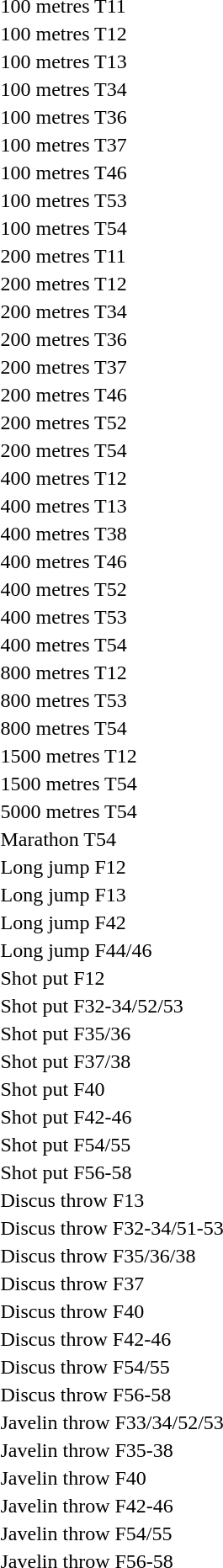<table>
<tr>
<td>100 metres T11<br></td>
<td></td>
<td></td>
<td></td>
</tr>
<tr>
<td>100 metres T12<br></td>
<td></td>
<td></td>
<td></td>
</tr>
<tr>
<td>100 metres T13<br></td>
<td></td>
<td></td>
<td></td>
</tr>
<tr>
<td>100 metres T34<br></td>
<td></td>
<td></td>
<td></td>
</tr>
<tr>
<td>100 metres T36<br></td>
<td></td>
<td></td>
<td></td>
</tr>
<tr>
<td>100 metres T37<br></td>
<td></td>
<td></td>
<td></td>
</tr>
<tr>
<td>100 metres T46<br></td>
<td></td>
<td></td>
<td></td>
</tr>
<tr>
<td>100 metres T53<br></td>
<td></td>
<td></td>
<td></td>
</tr>
<tr>
<td>100 metres T54<br></td>
<td></td>
<td></td>
<td></td>
</tr>
<tr>
<td>200 metres T11<br></td>
<td></td>
<td></td>
<td></td>
</tr>
<tr>
<td>200 metres T12<br></td>
<td></td>
<td></td>
<td></td>
</tr>
<tr>
<td>200 metres T34<br></td>
<td></td>
<td></td>
<td></td>
</tr>
<tr>
<td>200 metres T36<br></td>
<td></td>
<td></td>
<td></td>
</tr>
<tr>
<td>200 metres T37<br></td>
<td></td>
<td></td>
<td></td>
</tr>
<tr>
<td>200 metres T46<br></td>
<td></td>
<td></td>
<td></td>
</tr>
<tr>
<td>200 metres T52<br></td>
<td></td>
<td></td>
<td></td>
</tr>
<tr>
<td>200 metres T54<br></td>
<td></td>
<td></td>
<td></td>
</tr>
<tr>
<td>400 metres T12<br></td>
<td></td>
<td></td>
<td></td>
</tr>
<tr>
<td>400 metres T13<br></td>
<td></td>
<td></td>
<td></td>
</tr>
<tr>
<td>400 metres T38<br></td>
<td></td>
<td></td>
<td></td>
</tr>
<tr>
<td>400 metres T46<br></td>
<td></td>
<td></td>
<td></td>
</tr>
<tr>
<td>400 metres T52<br></td>
<td></td>
<td></td>
<td></td>
</tr>
<tr>
<td>400 metres T53<br></td>
<td></td>
<td></td>
<td></td>
</tr>
<tr>
<td>400 metres T54<br></td>
<td></td>
<td></td>
<td></td>
</tr>
<tr>
<td>800 metres T12<br></td>
<td></td>
<td></td>
<td></td>
</tr>
<tr>
<td>800 metres T53<br></td>
<td></td>
<td></td>
<td></td>
</tr>
<tr>
<td>800 metres T54<br></td>
<td></td>
<td></td>
<td></td>
</tr>
<tr>
<td>1500 metres T12<br></td>
<td></td>
<td></td>
<td></td>
</tr>
<tr>
<td>1500 metres T54<br></td>
<td></td>
<td></td>
<td></td>
</tr>
<tr>
<td>5000 metres T54<br></td>
<td></td>
<td></td>
<td></td>
</tr>
<tr>
<td>Marathon T54<br></td>
<td></td>
<td></td>
<td></td>
</tr>
<tr>
<td>Long jump F12<br></td>
<td></td>
<td></td>
<td></td>
</tr>
<tr>
<td>Long jump F13<br></td>
<td></td>
<td></td>
<td></td>
</tr>
<tr>
<td>Long jump F42<br></td>
<td></td>
<td></td>
<td></td>
</tr>
<tr>
<td>Long jump F44/46<br></td>
<td></td>
<td></td>
<td></td>
</tr>
<tr>
<td>Shot put F12<br></td>
<td></td>
<td></td>
<td></td>
</tr>
<tr>
<td>Shot put F32-34/52/53<br></td>
<td></td>
<td></td>
<td></td>
</tr>
<tr>
<td>Shot put F35/36<br></td>
<td></td>
<td></td>
<td></td>
</tr>
<tr>
<td>Shot put F37/38<br></td>
<td></td>
<td></td>
<td></td>
</tr>
<tr>
<td>Shot put F40<br></td>
<td></td>
<td></td>
<td></td>
</tr>
<tr>
<td>Shot put F42-46<br></td>
<td></td>
<td></td>
<td></td>
</tr>
<tr>
<td>Shot put F54/55<br></td>
<td></td>
<td></td>
<td></td>
</tr>
<tr>
<td>Shot put F56-58<br></td>
<td></td>
<td></td>
<td></td>
</tr>
<tr>
<td>Discus throw F13<br></td>
<td></td>
<td></td>
<td></td>
</tr>
<tr>
<td>Discus throw F32-34/51-53<br></td>
<td></td>
<td></td>
<td></td>
</tr>
<tr>
<td>Discus throw F35/36/38<br></td>
<td></td>
<td></td>
<td></td>
</tr>
<tr>
<td>Discus throw F37<br></td>
<td></td>
<td></td>
<td></td>
</tr>
<tr>
<td>Discus throw F40<br></td>
<td></td>
<td></td>
<td></td>
</tr>
<tr>
<td>Discus throw F42-46<br></td>
<td></td>
<td></td>
<td></td>
</tr>
<tr>
<td>Discus throw F54/55<br></td>
<td></td>
<td></td>
<td></td>
</tr>
<tr>
<td>Discus throw F56-58<br></td>
<td></td>
<td></td>
<td></td>
</tr>
<tr>
<td>Javelin throw F33/34/52/53<br></td>
<td></td>
<td></td>
<td></td>
</tr>
<tr>
<td>Javelin throw F35-38<br></td>
<td></td>
<td></td>
<td></td>
</tr>
<tr>
<td>Javelin throw F40<br></td>
<td></td>
<td></td>
<td></td>
</tr>
<tr>
<td>Javelin throw F42-46<br></td>
<td></td>
<td></td>
<td></td>
</tr>
<tr>
<td>Javelin throw F54/55<br></td>
<td></td>
<td></td>
<td></td>
</tr>
<tr>
<td>Javelin throw F56-58<br></td>
<td></td>
<td></td>
<td></td>
</tr>
</table>
